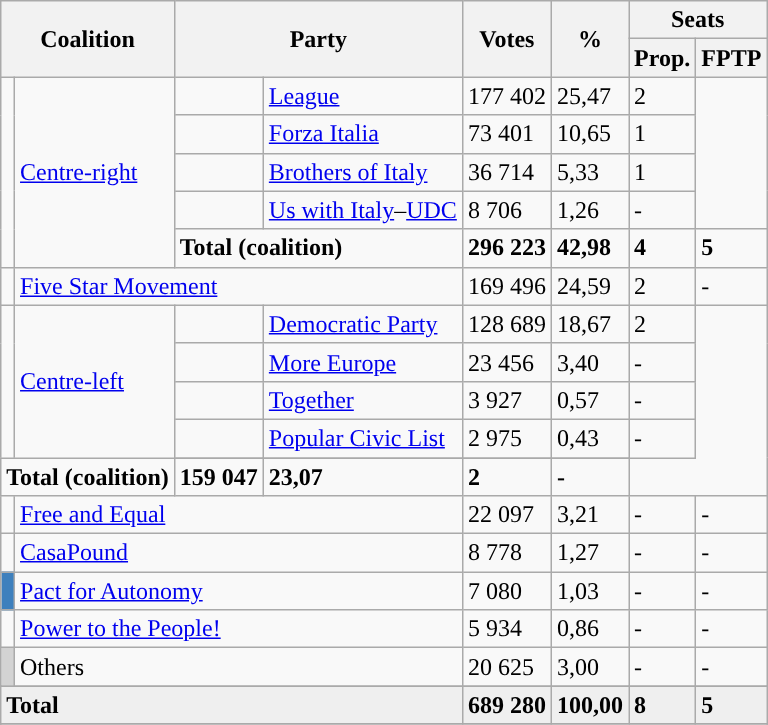<table class="wikitable">
<tr>
<th colspan="2" rowspan="2" align="left">Coalition</th>
<th colspan="2" rowspan="2">Party</th>
<th rowspan="2" style="background-color:" align="center">Votes</th>
<th rowspan="2" style="background-color:" align="center">%</th>
<th colspan="2" style="background-color:" align="center">Seats</th>
</tr>
<tr>
<th>Prop.</th>
<th>FPTP</th>
</tr>
<tr>
<td rowspan="5"></td>
<td rowspan="5" style="text-align:left;"><a href='#'>Centre-right</a></td>
<td></td>
<td><a href='#'>League</a></td>
<td>177 402</td>
<td>25,47</td>
<td>2</td>
</tr>
<tr>
<td></td>
<td><a href='#'>Forza Italia</a></td>
<td>73 401</td>
<td>10,65</td>
<td>1</td>
</tr>
<tr>
<td></td>
<td><a href='#'>Brothers of Italy</a></td>
<td>36 714</td>
<td>5,33</td>
<td>1</td>
</tr>
<tr>
<td></td>
<td><a href='#'>Us with Italy</a>–<a href='#'>UDC</a></td>
<td>8 706</td>
<td>1,26</td>
<td>-</td>
</tr>
<tr>
<td colspan="2"><strong>Total (coalition)</strong></td>
<td><strong>296 223</strong></td>
<td><strong>42,98</strong></td>
<td><strong>4</strong></td>
<td><strong>5</strong></td>
</tr>
<tr>
<td></td>
<td colspan="3"><a href='#'>Five Star Movement</a></td>
<td>169 496</td>
<td>24,59</td>
<td>2</td>
<td>-</td>
</tr>
<tr>
<td rowspan="5"></td>
<td rowspan="5" style="text-align:left;"><a href='#'>Centre-left</a></td>
<td></td>
<td><a href='#'>Democratic Party</a></td>
<td>128 689</td>
<td>18,67</td>
<td>2</td>
</tr>
<tr>
<td></td>
<td><a href='#'>More Europe</a></td>
<td>23 456</td>
<td>3,40</td>
<td>-</td>
</tr>
<tr>
<td></td>
<td><a href='#'>Together</a></td>
<td>3 927</td>
<td>0,57</td>
<td>-</td>
</tr>
<tr>
<td></td>
<td><a href='#'>Popular Civic List</a></td>
<td>2 975</td>
<td>0,43</td>
<td>-</td>
</tr>
<tr>
</tr>
<tr>
<td colspan="2" align="left"><strong>Total (coalition)</strong></td>
<td><strong>159 047</strong></td>
<td><strong>23,07</strong></td>
<td><strong>2</strong></td>
<td><strong>-</strong></td>
</tr>
<tr>
<td></td>
<td colspan="3"><a href='#'>Free and Equal</a></td>
<td>22 097</td>
<td>3,21</td>
<td>-</td>
<td>-</td>
</tr>
<tr>
<td></td>
<td colspan="3"><a href='#'>CasaPound</a></td>
<td>8 778</td>
<td>1,27</td>
<td>-</td>
<td>-</td>
</tr>
<tr>
<td bgcolor="#3E80BD"></td>
<td colspan="3"><a href='#'>Pact for Autonomy</a></td>
<td>7 080</td>
<td>1,03</td>
<td>-</td>
<td>-</td>
</tr>
<tr>
<td></td>
<td colspan="3"><a href='#'>Power to the People!</a></td>
<td>5 934</td>
<td>0,86</td>
<td>-</td>
<td>-</td>
</tr>
<tr>
<td bgcolor="lightgrey"></td>
<td colspan="3">Others</td>
<td>20 625</td>
<td>3,00</td>
<td>-</td>
<td>-</td>
</tr>
<tr>
</tr>
<tr bgcolor="#EFEFEF">
<td colspan="4" align="left"><strong>Total</strong></td>
<td><strong>689 280</strong></td>
<td><strong>100,00</strong></td>
<td><strong>8</strong></td>
<td><strong>5</strong></td>
</tr>
<tr>
</tr>
<tr>
</tr>
</table>
